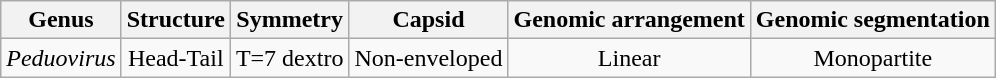<table class="wikitable sortable" style="text-align:center">
<tr>
<th>Genus</th>
<th>Structure</th>
<th>Symmetry</th>
<th>Capsid</th>
<th>Genomic arrangement</th>
<th>Genomic segmentation</th>
</tr>
<tr>
<td><em>Peduovirus</em></td>
<td>Head-Tail</td>
<td>T=7 dextro</td>
<td>Non-enveloped</td>
<td>Linear</td>
<td>Monopartite</td>
</tr>
</table>
